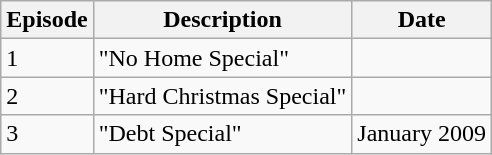<table class="wikitable">
<tr>
<th>Episode</th>
<th>Description</th>
<th>Date</th>
</tr>
<tr>
<td>1</td>
<td>"No Home Special"</td>
<td></td>
</tr>
<tr>
<td>2</td>
<td>"Hard Christmas Special"</td>
<td></td>
</tr>
<tr>
<td>3</td>
<td>"Debt Special"</td>
<td>January 2009</td>
</tr>
</table>
